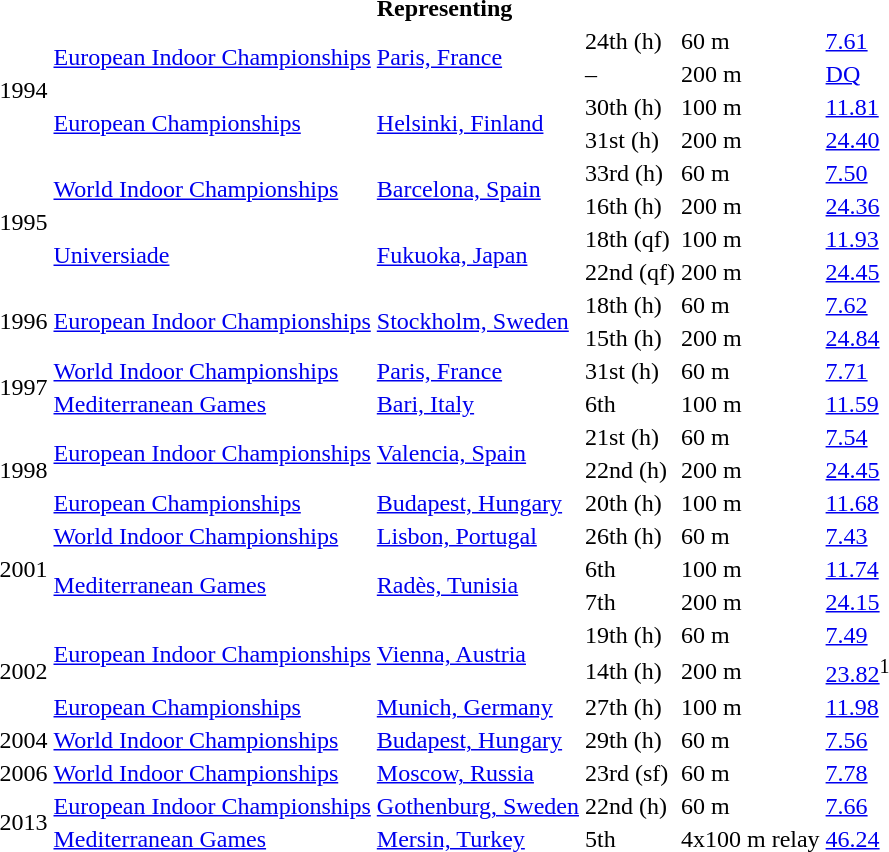<table>
<tr>
<th colspan="6">Representing </th>
</tr>
<tr>
<td rowspan=4>1994</td>
<td rowspan=2><a href='#'>European Indoor Championships</a></td>
<td rowspan=2><a href='#'>Paris, France</a></td>
<td>24th (h)</td>
<td>60 m</td>
<td><a href='#'>7.61</a></td>
</tr>
<tr>
<td>–</td>
<td>200 m</td>
<td><a href='#'>DQ</a></td>
</tr>
<tr>
<td rowspan=2><a href='#'>European Championships</a></td>
<td rowspan=2><a href='#'>Helsinki, Finland</a></td>
<td>30th (h)</td>
<td>100 m</td>
<td><a href='#'>11.81</a></td>
</tr>
<tr>
<td>31st (h)</td>
<td>200 m</td>
<td><a href='#'>24.40</a></td>
</tr>
<tr>
<td rowspan=4>1995</td>
<td rowspan=2><a href='#'>World Indoor Championships</a></td>
<td rowspan=2><a href='#'>Barcelona, Spain</a></td>
<td>33rd (h)</td>
<td>60 m</td>
<td><a href='#'>7.50</a></td>
</tr>
<tr>
<td>16th (h)</td>
<td>200 m</td>
<td><a href='#'>24.36</a></td>
</tr>
<tr>
<td rowspan=2><a href='#'>Universiade</a></td>
<td rowspan=2><a href='#'>Fukuoka, Japan</a></td>
<td>18th (qf)</td>
<td>100 m</td>
<td><a href='#'>11.93</a></td>
</tr>
<tr>
<td>22nd (qf)</td>
<td>200 m</td>
<td><a href='#'>24.45</a></td>
</tr>
<tr>
<td rowspan=2>1996</td>
<td rowspan=2><a href='#'>European Indoor Championships</a></td>
<td rowspan=2><a href='#'>Stockholm, Sweden</a></td>
<td>18th (h)</td>
<td>60 m</td>
<td><a href='#'>7.62</a></td>
</tr>
<tr>
<td>15th (h)</td>
<td>200 m</td>
<td><a href='#'>24.84</a></td>
</tr>
<tr>
<td rowspan=2>1997</td>
<td><a href='#'>World Indoor Championships</a></td>
<td><a href='#'>Paris, France</a></td>
<td>31st (h)</td>
<td>60 m</td>
<td><a href='#'>7.71</a></td>
</tr>
<tr>
<td><a href='#'>Mediterranean Games</a></td>
<td><a href='#'>Bari, Italy</a></td>
<td>6th</td>
<td>100 m</td>
<td><a href='#'>11.59</a></td>
</tr>
<tr>
<td rowspan=3>1998</td>
<td rowspan=2><a href='#'>European Indoor Championships</a></td>
<td rowspan=2><a href='#'>Valencia, Spain</a></td>
<td>21st (h)</td>
<td>60 m</td>
<td><a href='#'>7.54</a></td>
</tr>
<tr>
<td>22nd (h)</td>
<td>200 m</td>
<td><a href='#'>24.45</a></td>
</tr>
<tr>
<td><a href='#'>European Championships</a></td>
<td><a href='#'>Budapest, Hungary</a></td>
<td>20th (h)</td>
<td>100 m</td>
<td><a href='#'>11.68</a></td>
</tr>
<tr>
<td rowspan=3>2001</td>
<td><a href='#'>World Indoor Championships</a></td>
<td><a href='#'>Lisbon, Portugal</a></td>
<td>26th (h)</td>
<td>60 m</td>
<td><a href='#'>7.43</a></td>
</tr>
<tr>
<td rowspan=2><a href='#'>Mediterranean Games</a></td>
<td rowspan=2><a href='#'>Radès, Tunisia</a></td>
<td>6th</td>
<td>100 m</td>
<td><a href='#'>11.74</a></td>
</tr>
<tr>
<td>7th</td>
<td>200 m</td>
<td><a href='#'>24.15</a></td>
</tr>
<tr>
<td rowspan=3>2002</td>
<td rowspan=2><a href='#'>European Indoor Championships</a></td>
<td rowspan=2><a href='#'>Vienna, Austria</a></td>
<td>19th (h)</td>
<td>60 m</td>
<td><a href='#'>7.49</a></td>
</tr>
<tr>
<td>14th (h)</td>
<td>200 m</td>
<td><a href='#'>23.82</a><sup>1</sup></td>
</tr>
<tr>
<td><a href='#'>European Championships</a></td>
<td><a href='#'>Munich, Germany</a></td>
<td>27th (h)</td>
<td>100 m</td>
<td><a href='#'>11.98</a></td>
</tr>
<tr>
<td>2004</td>
<td><a href='#'>World Indoor Championships</a></td>
<td><a href='#'>Budapest, Hungary</a></td>
<td>29th (h)</td>
<td>60 m</td>
<td><a href='#'>7.56</a></td>
</tr>
<tr>
<td>2006</td>
<td><a href='#'>World Indoor Championships</a></td>
<td><a href='#'>Moscow, Russia</a></td>
<td>23rd (sf)</td>
<td>60 m</td>
<td><a href='#'>7.78</a></td>
</tr>
<tr>
<td rowspan=2>2013</td>
<td><a href='#'>European Indoor Championships</a></td>
<td><a href='#'>Gothenburg, Sweden</a></td>
<td>22nd (h)</td>
<td>60 m</td>
<td><a href='#'>7.66</a></td>
</tr>
<tr>
<td><a href='#'>Mediterranean Games</a></td>
<td><a href='#'>Mersin, Turkey</a></td>
<td>5th</td>
<td>4x100 m relay</td>
<td><a href='#'>46.24</a></td>
</tr>
</table>
